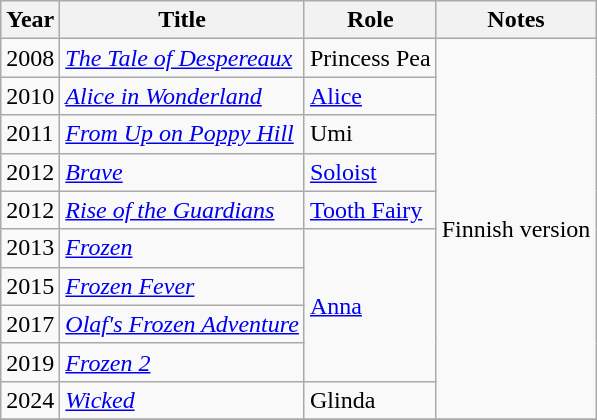<table class="wikitable sortable">
<tr>
<th>Year</th>
<th>Title</th>
<th>Role</th>
<th class="unsortable">Notes</th>
</tr>
<tr>
<td>2008</td>
<td><em><a href='#'>The Tale of Despereaux</a></em></td>
<td>Princess Pea</td>
<td rowspan="10">Finnish version</td>
</tr>
<tr>
<td>2010</td>
<td><em><a href='#'>Alice in Wonderland</a></em></td>
<td><a href='#'>Alice</a></td>
</tr>
<tr>
<td>2011</td>
<td><em><a href='#'>From Up on Poppy Hill</a></em></td>
<td>Umi</td>
</tr>
<tr>
<td>2012</td>
<td><em><a href='#'>Brave</a></em></td>
<td><a href='#'>Soloist</a></td>
</tr>
<tr>
<td>2012</td>
<td><em><a href='#'>Rise of the Guardians</a></em></td>
<td><a href='#'>Tooth Fairy</a></td>
</tr>
<tr>
<td>2013</td>
<td><em><a href='#'>Frozen</a></em></td>
<td rowspan="4"><a href='#'>Anna</a></td>
</tr>
<tr>
<td>2015</td>
<td><em><a href='#'>Frozen Fever</a></em></td>
</tr>
<tr>
<td>2017</td>
<td><em><a href='#'>Olaf's Frozen Adventure</a></em></td>
</tr>
<tr>
<td>2019</td>
<td><em><a href='#'>Frozen 2</a></em></td>
</tr>
<tr>
<td>2024</td>
<td><em><a href='#'>Wicked</a></em></td>
<td>Glinda</td>
</tr>
<tr>
</tr>
</table>
